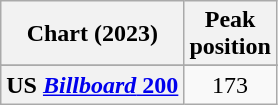<table class="wikitable sortable plainrowheaders" style="text-align:center">
<tr>
<th scope="col">Chart (2023)</th>
<th scope="col">Peak<br>position</th>
</tr>
<tr>
</tr>
<tr>
<th scope="row">US <a href='#'><em>Billboard</em> 200</a></th>
<td>173</td>
</tr>
</table>
